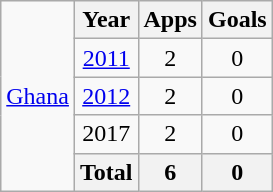<table class="wikitable" style="text-align:center">
<tr>
<td rowspan="5"><a href='#'>Ghana</a></td>
<th>Year</th>
<th>Apps</th>
<th>Goals</th>
</tr>
<tr>
<td><a href='#'>2011</a></td>
<td>2</td>
<td>0</td>
</tr>
<tr>
<td><a href='#'>2012</a></td>
<td>2</td>
<td>0</td>
</tr>
<tr>
<td>2017</td>
<td>2</td>
<td>0</td>
</tr>
<tr>
<th>Total</th>
<th>6</th>
<th>0</th>
</tr>
</table>
